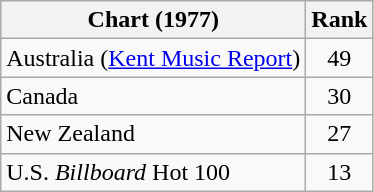<table class="wikitable sortable">
<tr>
<th align="left">Chart (1977)</th>
<th style="text-align:center;">Rank</th>
</tr>
<tr>
<td>Australia (<a href='#'>Kent Music Report</a>)</td>
<td style="text-align:center;">49</td>
</tr>
<tr>
<td>Canada</td>
<td style="text-align:center;">30</td>
</tr>
<tr>
<td>New Zealand</td>
<td style="text-align:center;">27</td>
</tr>
<tr>
<td>U.S. <em>Billboard</em> Hot 100</td>
<td style="text-align:center;">13</td>
</tr>
</table>
